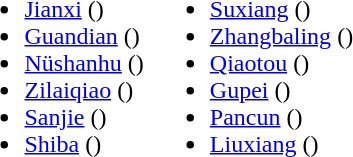<table>
<tr>
<td valign="top"><br><ul><li><a href='#'>Jianxi</a> ()</li><li><a href='#'>Guandian</a> ()</li><li><a href='#'>Nüshanhu</a> ()</li><li><a href='#'>Zilaiqiao</a> ()</li><li><a href='#'>Sanjie</a> ()</li><li><a href='#'>Shiba</a> ()</li></ul></td>
<td valign="top"><br><ul><li><a href='#'>Suxiang</a> ()</li><li><a href='#'>Zhangbaling</a> ()</li><li><a href='#'>Qiaotou</a> ()</li><li><a href='#'>Gupei</a> ()</li><li><a href='#'>Pancun</a> ()</li><li><a href='#'>Liuxiang</a> ()</li></ul></td>
</tr>
</table>
